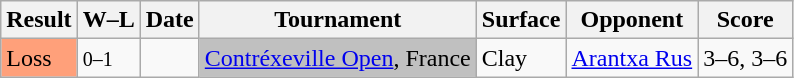<table class="sortable wikitable">
<tr>
<th>Result</th>
<th>W–L</th>
<th>Date</th>
<th>Tournament</th>
<th>Surface</th>
<th>Opponent</th>
<th class="unsortable">Score</th>
</tr>
<tr>
<td bgcolor=FFA07A>Loss</td>
<td><small>0–1</small></td>
<td><a href='#'></a></td>
<td bgcolor=silver><a href='#'>Contréxeville Open</a>, France</td>
<td>Clay</td>
<td> <a href='#'>Arantxa Rus</a></td>
<td>3–6, 3–6</td>
</tr>
</table>
